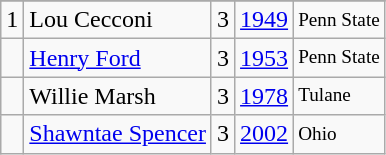<table class="wikitable">
<tr>
</tr>
<tr>
<td>1</td>
<td>Lou Cecconi</td>
<td>3</td>
<td><a href='#'>1949</a></td>
<td style="font-size:80%;">Penn State</td>
</tr>
<tr>
<td></td>
<td><a href='#'>Henry Ford</a></td>
<td>3</td>
<td><a href='#'>1953</a></td>
<td style="font-size:80%;">Penn State</td>
</tr>
<tr>
<td></td>
<td>Willie Marsh</td>
<td>3</td>
<td><a href='#'>1978</a></td>
<td style="font-size:80%;">Tulane</td>
</tr>
<tr>
<td></td>
<td><a href='#'>Shawntae Spencer</a></td>
<td>3</td>
<td><a href='#'>2002</a></td>
<td style="font-size:80%;">Ohio</td>
</tr>
</table>
